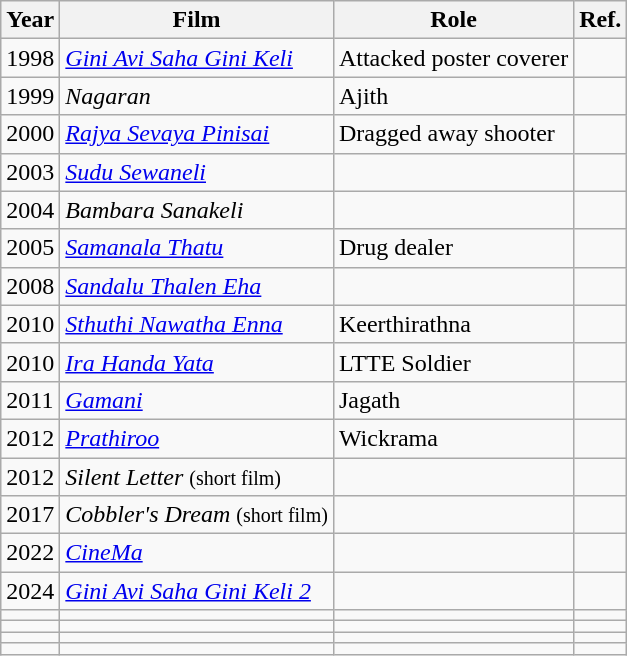<table class="wikitable">
<tr>
<th>Year</th>
<th>Film</th>
<th>Role</th>
<th>Ref.</th>
</tr>
<tr>
<td>1998</td>
<td><em><a href='#'>Gini Avi Saha Gini Keli</a></em></td>
<td>Attacked poster coverer</td>
<td></td>
</tr>
<tr>
<td>1999</td>
<td><em>Nagaran</em></td>
<td>Ajith</td>
<td></td>
</tr>
<tr>
<td>2000</td>
<td><em><a href='#'>Rajya Sevaya Pinisai</a></em></td>
<td>Dragged away shooter</td>
<td></td>
</tr>
<tr>
<td>2003</td>
<td><em><a href='#'>Sudu Sewaneli</a></em></td>
<td></td>
<td></td>
</tr>
<tr>
<td>2004</td>
<td><em>Bambara Sanakeli</em></td>
<td></td>
<td></td>
</tr>
<tr>
<td>2005</td>
<td><em><a href='#'>Samanala Thatu</a></em></td>
<td>Drug dealer</td>
<td></td>
</tr>
<tr>
<td>2008</td>
<td><em><a href='#'>Sandalu Thalen Eha</a></em></td>
<td></td>
<td></td>
</tr>
<tr>
<td>2010</td>
<td><em><a href='#'>Sthuthi Nawatha Enna</a></em></td>
<td>Keerthirathna</td>
<td></td>
</tr>
<tr>
<td>2010</td>
<td><em><a href='#'>Ira Handa Yata</a></em></td>
<td>LTTE Soldier</td>
<td></td>
</tr>
<tr>
<td>2011</td>
<td><em><a href='#'>Gamani</a></em></td>
<td>Jagath</td>
<td></td>
</tr>
<tr>
<td>2012</td>
<td><em><a href='#'>Prathiroo</a></em></td>
<td>Wickrama</td>
<td></td>
</tr>
<tr>
<td>2012</td>
<td><em>Silent Letter</em> <small>(short film)</small></td>
<td></td>
<td></td>
</tr>
<tr>
<td>2017</td>
<td><em>Cobbler's Dream</em> <small>(short film)</small></td>
<td></td>
<td></td>
</tr>
<tr>
<td>2022</td>
<td><em><a href='#'>CineMa</a></em></td>
<td></td>
<td></td>
</tr>
<tr>
<td>2024</td>
<td><em><a href='#'>Gini Avi Saha Gini Keli 2</a></em></td>
<td></td>
<td></td>
</tr>
<tr>
<td></td>
<td></td>
<td></td>
<td></td>
</tr>
<tr>
<td></td>
<td></td>
<td></td>
<td></td>
</tr>
<tr>
<td></td>
<td></td>
<td></td>
<td></td>
</tr>
<tr>
<td></td>
<td></td>
<td></td>
<td></td>
</tr>
</table>
